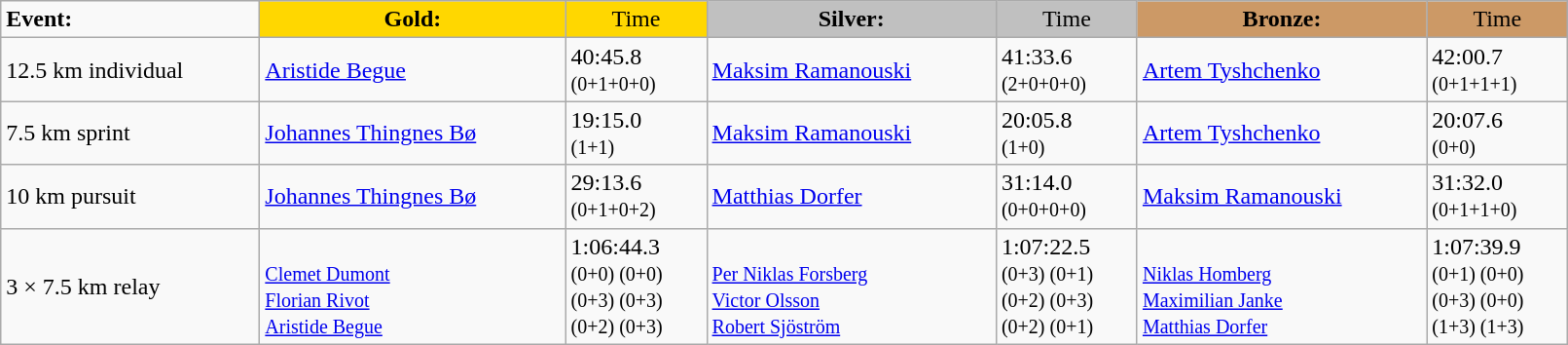<table class="wikitable" width=85%>
<tr>
<td><strong>Event:</strong></td>
<td style="text-align:center;background-color:gold;"><strong>Gold:</strong></td>
<td style="text-align:center;background-color:gold;">Time</td>
<td style="text-align:center;background-color:silver;"><strong>Silver:</strong></td>
<td style="text-align:center;background-color:silver;">Time</td>
<td style="text-align:center;background-color:#CC9966;"><strong>Bronze:</strong></td>
<td style="text-align:center;background-color:#CC9966;">Time</td>
</tr>
<tr>
<td>12.5 km individual<br><em></em></td>
<td><a href='#'>Aristide Begue</a><br><small></small></td>
<td>40:45.8<br><small>(0+1+0+0)</small></td>
<td><a href='#'>Maksim Ramanouski</a><br><small></small></td>
<td>41:33.6<br><small>(2+0+0+0)</small></td>
<td><a href='#'>Artem Tyshchenko</a><br><small></small></td>
<td>42:00.7<br><small>(0+1+1+1)</small></td>
</tr>
<tr>
<td>7.5 km sprint<br><em></em></td>
<td><a href='#'>Johannes Thingnes Bø</a><br><small></small></td>
<td>19:15.0<br><small>(1+1)</small></td>
<td><a href='#'>Maksim Ramanouski</a><br><small></small></td>
<td>20:05.8<br><small>(1+0)</small></td>
<td><a href='#'>Artem Tyshchenko</a><br><small></small></td>
<td>20:07.6<br><small>(0+0)</small></td>
</tr>
<tr>
<td>10 km pursuit<br><em></em></td>
<td><a href='#'>Johannes Thingnes Bø</a><br><small></small></td>
<td>29:13.6<br><small>(0+1+0+2)</small></td>
<td><a href='#'>Matthias Dorfer</a><br><small></small></td>
<td>31:14.0<br><small>(0+0+0+0)</small></td>
<td><a href='#'>Maksim Ramanouski</a><br><small></small></td>
<td>31:32.0<br><small>(0+1+1+0)</small></td>
</tr>
<tr>
<td>3 × 7.5 km relay<br><em></em></td>
<td>  <br><small><a href='#'>Clemet Dumont</a><br><a href='#'>Florian Rivot</a><br><a href='#'>Aristide Begue</a></small></td>
<td>1:06:44.3	<br><small>(0+0) (0+0)<br>(0+3) (0+3)<br>(0+2) (0+3)</small></td>
<td> <br><small><a href='#'>Per Niklas Forsberg</a><br><a href='#'>Victor Olsson</a><br><a href='#'>Robert Sjöström</a></small></td>
<td>1:07:22.5<br><small>(0+3) (0+1)<br>(0+2) (0+3)<br>(0+2) (0+1)</small></td>
<td> <br><small><a href='#'>Niklas Homberg</a><br><a href='#'>Maximilian Janke</a><br><a href='#'>Matthias Dorfer</a></small></td>
<td>1:07:39.9<br><small>(0+1) (0+0)<br>(0+3) (0+0)<br>(1+3) (1+3)</small></td>
</tr>
</table>
